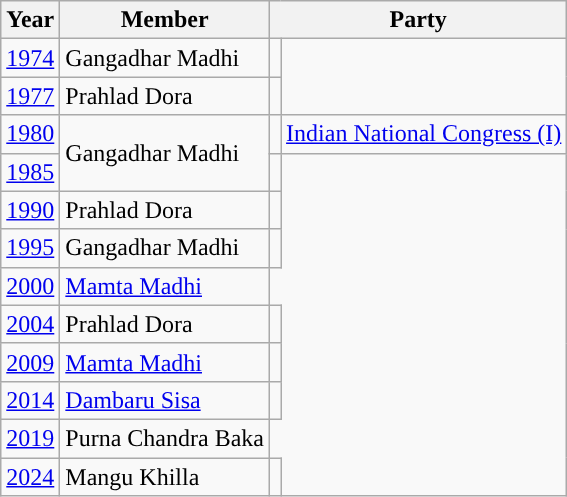<table class="wikitable">
<tr>
<th>Year</th>
<th>Member</th>
<th colspan="2">Party</th>
</tr>
<tr>
<td><a href='#'>1974</a></td>
<td>Gangadhar Madhi</td>
<td></td>
</tr>
<tr>
<td><a href='#'>1977</a></td>
<td>Prahlad Dora</td>
<td></td>
</tr>
<tr>
<td><a href='#'>1980</a></td>
<td rowspan="2">Gangadhar Madhi</td>
<td style="background-color: "></td>
<td><a href='#'>Indian National Congress (I)</a></td>
</tr>
<tr>
<td><a href='#'>1985</a></td>
<td></td>
</tr>
<tr>
<td><a href='#'>1990</a></td>
<td>Prahlad Dora</td>
<td></td>
</tr>
<tr>
<td><a href='#'>1995</a></td>
<td>Gangadhar Madhi</td>
<td></td>
</tr>
<tr>
<td><a href='#'>2000</a></td>
<td><a href='#'>Mamta Madhi</a></td>
</tr>
<tr>
<td><a href='#'>2004</a></td>
<td>Prahlad Dora</td>
<td></td>
</tr>
<tr>
<td><a href='#'>2009</a></td>
<td><a href='#'>Mamta Madhi</a></td>
<td></td>
</tr>
<tr>
<td><a href='#'>2014</a></td>
<td><a href='#'>Dambaru Sisa</a></td>
<td></td>
</tr>
<tr>
<td><a href='#'>2019</a></td>
<td>Purna Chandra Baka</td>
</tr>
<tr>
<td><a href='#'>2024</a></td>
<td>Mangu Khilla</td>
<td></td>
</tr>
</table>
